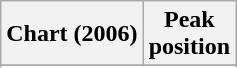<table class="wikitable sortable plainrowheaders" style="text-align:center">
<tr>
<th scope="col">Chart (2006)</th>
<th scope="col">Peak<br>position</th>
</tr>
<tr>
</tr>
<tr>
</tr>
</table>
